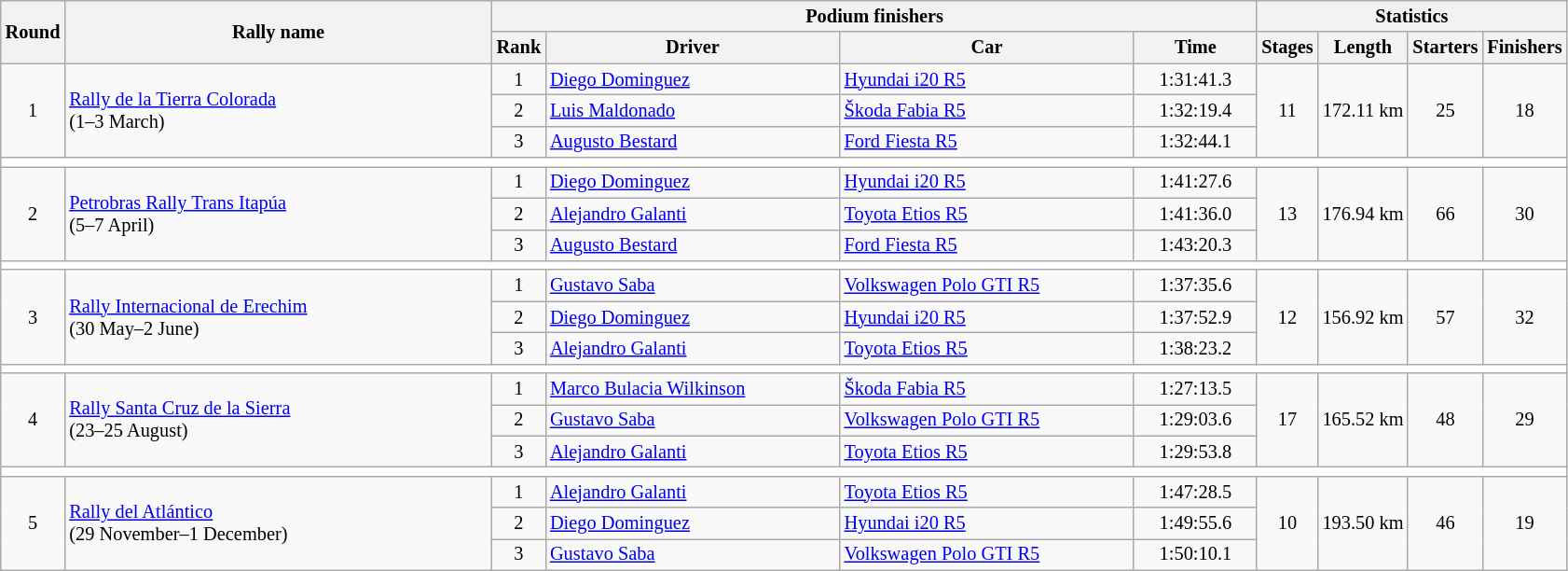<table class="wikitable" style="font-size:85%;">
<tr>
<th rowspan=2>Round</th>
<th style="width:22em" rowspan=2>Rally name</th>
<th colspan=4>Podium finishers</th>
<th colspan=4>Statistics</th>
</tr>
<tr>
<th>Rank</th>
<th style="width:15em">Driver</th>
<th style="width:15em">Car</th>
<th style="width:6em">Time</th>
<th>Stages</th>
<th>Length</th>
<th>Starters</th>
<th>Finishers</th>
</tr>
<tr>
<td rowspan=3 align=center>1</td>
<td rowspan=3> <a href='#'>Rally de la Tierra Colorada</a><br>(1–3 March)</td>
<td align=center>1</td>
<td> <a href='#'>Diego Dominguez</a></td>
<td><a href='#'>Hyundai i20 R5</a></td>
<td align=center>1:31:41.3</td>
<td rowspan=3 align=center>11</td>
<td rowspan=3 align=center>172.11 km</td>
<td rowspan=3 align=center>25</td>
<td rowspan=3 align=center>18</td>
</tr>
<tr>
<td align=center>2</td>
<td> <a href='#'>Luis Maldonado</a></td>
<td><a href='#'>Škoda Fabia R5</a></td>
<td align=center>1:32:19.4</td>
</tr>
<tr>
<td align=center>3</td>
<td> <a href='#'>Augusto Bestard</a></td>
<td><a href='#'>Ford Fiesta R5</a></td>
<td align=center>1:32:44.1</td>
</tr>
<tr style="background:white;">
<td colspan="12"></td>
</tr>
<tr>
<td rowspan=3 align=center>2</td>
<td rowspan=3> <a href='#'>Petrobras Rally Trans Itapúa</a><br>(5–7 April)</td>
<td align=center>1</td>
<td> <a href='#'>Diego Dominguez</a></td>
<td><a href='#'>Hyundai i20 R5</a></td>
<td align=center>1:41:27.6</td>
<td rowspan=3 align=center>13</td>
<td rowspan=3 align=center>176.94 km</td>
<td rowspan=3 align=center>66</td>
<td rowspan=3 align=center>30</td>
</tr>
<tr>
<td align=center>2</td>
<td> <a href='#'>Alejandro Galanti</a></td>
<td><a href='#'>Toyota Etios R5</a></td>
<td align=center>1:41:36.0</td>
</tr>
<tr>
<td align=center>3</td>
<td> <a href='#'>Augusto Bestard</a></td>
<td><a href='#'>Ford Fiesta R5</a></td>
<td align=center>1:43:20.3</td>
</tr>
<tr style="background:white;">
<td colspan="12"></td>
</tr>
<tr>
<td rowspan=3 align=center>3</td>
<td rowspan=3> <a href='#'>Rally Internacional de Erechim</a><br>(30 May–2 June)</td>
<td align=center>1</td>
<td> <a href='#'>Gustavo Saba</a></td>
<td><a href='#'>Volkswagen Polo GTI R5</a></td>
<td align=center>1:37:35.6</td>
<td rowspan=3 align=center>12</td>
<td rowspan=3 align=center>156.92 km</td>
<td rowspan=3 align=center>57</td>
<td rowspan=3 align=center>32</td>
</tr>
<tr>
<td align=center>2</td>
<td> <a href='#'>Diego Dominguez</a></td>
<td><a href='#'>Hyundai i20 R5</a></td>
<td align=center>1:37:52.9</td>
</tr>
<tr>
<td align=center>3</td>
<td> <a href='#'>Alejandro Galanti</a></td>
<td><a href='#'>Toyota Etios R5</a></td>
<td align=center>1:38:23.2</td>
</tr>
<tr style="background:white;">
<td colspan="12"></td>
</tr>
<tr>
<td rowspan=3 align=center>4</td>
<td rowspan=3> <a href='#'>Rally Santa Cruz de la Sierra</a><br>(23–25 August)</td>
<td align=center>1</td>
<td> <a href='#'>Marco Bulacia Wilkinson</a></td>
<td><a href='#'>Škoda Fabia R5</a></td>
<td align=center>1:27:13.5</td>
<td rowspan=3 align=center>17</td>
<td rowspan=3 align=center>165.52 km</td>
<td rowspan=3 align=center>48</td>
<td rowspan=3 align=center>29</td>
</tr>
<tr>
<td align=center>2</td>
<td> <a href='#'>Gustavo Saba</a></td>
<td><a href='#'>Volkswagen Polo GTI R5</a></td>
<td align=center>1:29:03.6</td>
</tr>
<tr>
<td align=center>3</td>
<td> <a href='#'>Alejandro Galanti</a></td>
<td><a href='#'>Toyota Etios R5</a></td>
<td align=center>1:29:53.8</td>
</tr>
<tr style="background:white;">
<td colspan="12"></td>
</tr>
<tr>
<td rowspan=3 align=center>5</td>
<td rowspan=3> <a href='#'>Rally del Atlántico</a><br>(29 November–1 December)</td>
<td align=center>1</td>
<td> <a href='#'>Alejandro Galanti</a></td>
<td><a href='#'>Toyota Etios R5</a></td>
<td align=center>1:47:28.5</td>
<td rowspan=3 align=center>10</td>
<td rowspan=3 align=center>193.50 km</td>
<td rowspan=3 align=center>46</td>
<td rowspan=3 align=center>19</td>
</tr>
<tr>
<td align=center>2</td>
<td> <a href='#'>Diego Dominguez</a></td>
<td><a href='#'>Hyundai i20 R5</a></td>
<td align=center>1:49:55.6</td>
</tr>
<tr>
<td align=center>3</td>
<td> <a href='#'>Gustavo Saba</a></td>
<td><a href='#'>Volkswagen Polo GTI R5</a></td>
<td align=center>1:50:10.1</td>
</tr>
</table>
